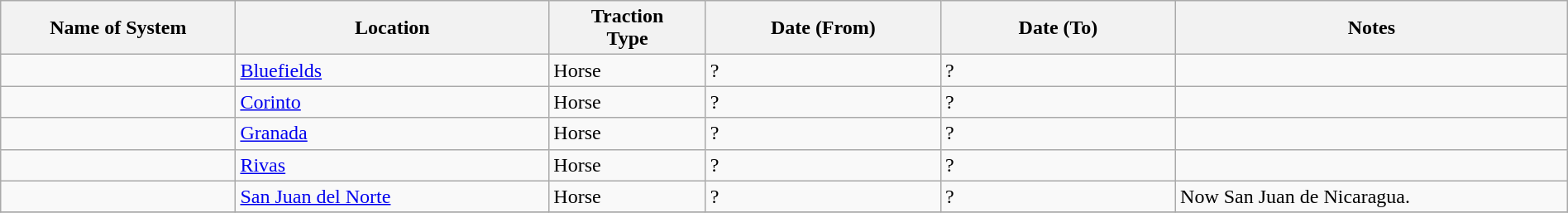<table class="wikitable" width=100%>
<tr>
<th width=15%>Name of System</th>
<th width=20%>Location</th>
<th width=10%>Traction<br>Type</th>
<th width=15%>Date (From)</th>
<th width=15%>Date (To)</th>
<th width=25%>Notes</th>
</tr>
<tr>
<td> </td>
<td><a href='#'>Bluefields</a></td>
<td>Horse</td>
<td>?</td>
<td>?</td>
<td> </td>
</tr>
<tr>
<td> </td>
<td><a href='#'>Corinto</a></td>
<td>Horse</td>
<td>?</td>
<td>?</td>
<td> </td>
</tr>
<tr>
<td> </td>
<td><a href='#'>Granada</a></td>
<td>Horse</td>
<td>?</td>
<td>?</td>
<td> </td>
</tr>
<tr>
<td> </td>
<td><a href='#'>Rivas</a></td>
<td>Horse</td>
<td>?</td>
<td>?</td>
<td> </td>
</tr>
<tr>
<td> </td>
<td><a href='#'>San Juan del Norte</a></td>
<td>Horse</td>
<td>?</td>
<td>?</td>
<td>Now San Juan de Nicaragua.</td>
</tr>
<tr>
</tr>
</table>
